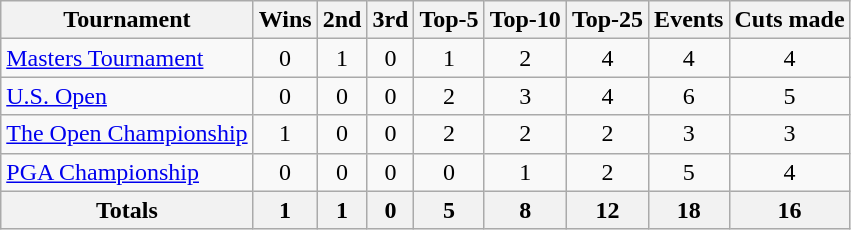<table class=wikitable style=text-align:center>
<tr>
<th>Tournament</th>
<th>Wins</th>
<th>2nd</th>
<th>3rd</th>
<th>Top-5</th>
<th>Top-10</th>
<th>Top-25</th>
<th>Events</th>
<th>Cuts made</th>
</tr>
<tr>
<td align=left><a href='#'>Masters Tournament</a></td>
<td>0</td>
<td>1</td>
<td>0</td>
<td>1</td>
<td>2</td>
<td>4</td>
<td>4</td>
<td>4</td>
</tr>
<tr>
<td align=left><a href='#'>U.S. Open</a></td>
<td>0</td>
<td>0</td>
<td>0</td>
<td>2</td>
<td>3</td>
<td>4</td>
<td>6</td>
<td>5</td>
</tr>
<tr>
<td align=left><a href='#'>The Open Championship</a></td>
<td>1</td>
<td>0</td>
<td>0</td>
<td>2</td>
<td>2</td>
<td>2</td>
<td>3</td>
<td>3</td>
</tr>
<tr>
<td align=left><a href='#'>PGA Championship</a></td>
<td>0</td>
<td>0</td>
<td>0</td>
<td>0</td>
<td>1</td>
<td>2</td>
<td>5</td>
<td>4</td>
</tr>
<tr>
<th>Totals</th>
<th>1</th>
<th>1</th>
<th>0</th>
<th>5</th>
<th>8</th>
<th>12</th>
<th>18</th>
<th>16</th>
</tr>
</table>
